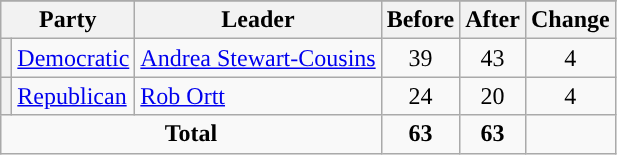<table class="wikitable" style="text-align:center;">
<tr>
</tr>
<tr>
<th colspan=2>Party</th>
<th>Leader</th>
<th>Before</th>
<th>After</th>
<th>Change</th>
</tr>
<tr>
<th style="background-color:"></th>
<td style="text-align:left;"><a href='#'>Democratic</a></td>
<td style="text-align:left;"><a href='#'>Andrea Stewart-Cousins</a></td>
<td>39</td>
<td>43</td>
<td> 4</td>
</tr>
<tr>
<th style="background-color:"></th>
<td style="text-align:left;"><a href='#'>Republican</a></td>
<td style="text-align:left;"><a href='#'>Rob Ortt</a></td>
<td>24</td>
<td>20</td>
<td> 4</td>
</tr>
<tr>
<td colspan=3><strong>Total</strong></td>
<td><strong>63</strong></td>
<td><strong>63</strong></td>
<td></td>
</tr>
</table>
